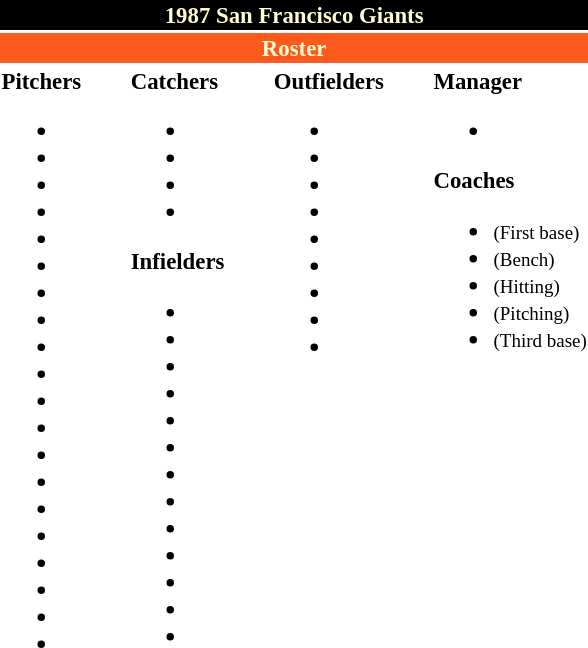<table class="toccolours" style="font-size: 95%;">
<tr>
<th colspan="10" style="background-color: black; color: #FFFDD0; text-align: center;">1987 San Francisco Giants</th>
</tr>
<tr>
<td colspan="10" style="background-color: #fd5a1e; color: #FFFDD0; text-align: center;"><strong>Roster</strong></td>
</tr>
<tr>
<td valign="top"><strong>Pitchers</strong><br><ul><li></li><li></li><li></li><li></li><li></li><li></li><li></li><li></li><li></li><li></li><li></li><li></li><li></li><li></li><li></li><li></li><li></li><li></li><li></li><li></li></ul></td>
<td width="25px"></td>
<td valign="top"><strong>Catchers</strong><br><ul><li></li><li></li><li></li><li></li></ul><strong>Infielders</strong><ul><li></li><li></li><li></li><li></li><li></li><li></li><li></li><li></li><li></li><li></li><li></li><li></li><li></li></ul></td>
<td width="25px"></td>
<td valign="top"><strong>Outfielders</strong><br><ul><li></li><li></li><li></li><li></li><li></li><li></li><li></li><li></li><li></li></ul></td>
<td width="25px"></td>
<td valign="top"><strong>Manager</strong><br><ul><li></li></ul><strong>Coaches</strong><ul><li> <small>(First base)</small></li><li> <small>(Bench)</small></li><li> <small>(Hitting)</small></li><li> <small>(Pitching)</small></li><li> <small>(Third base)</small></li></ul></td>
</tr>
<tr>
</tr>
</table>
